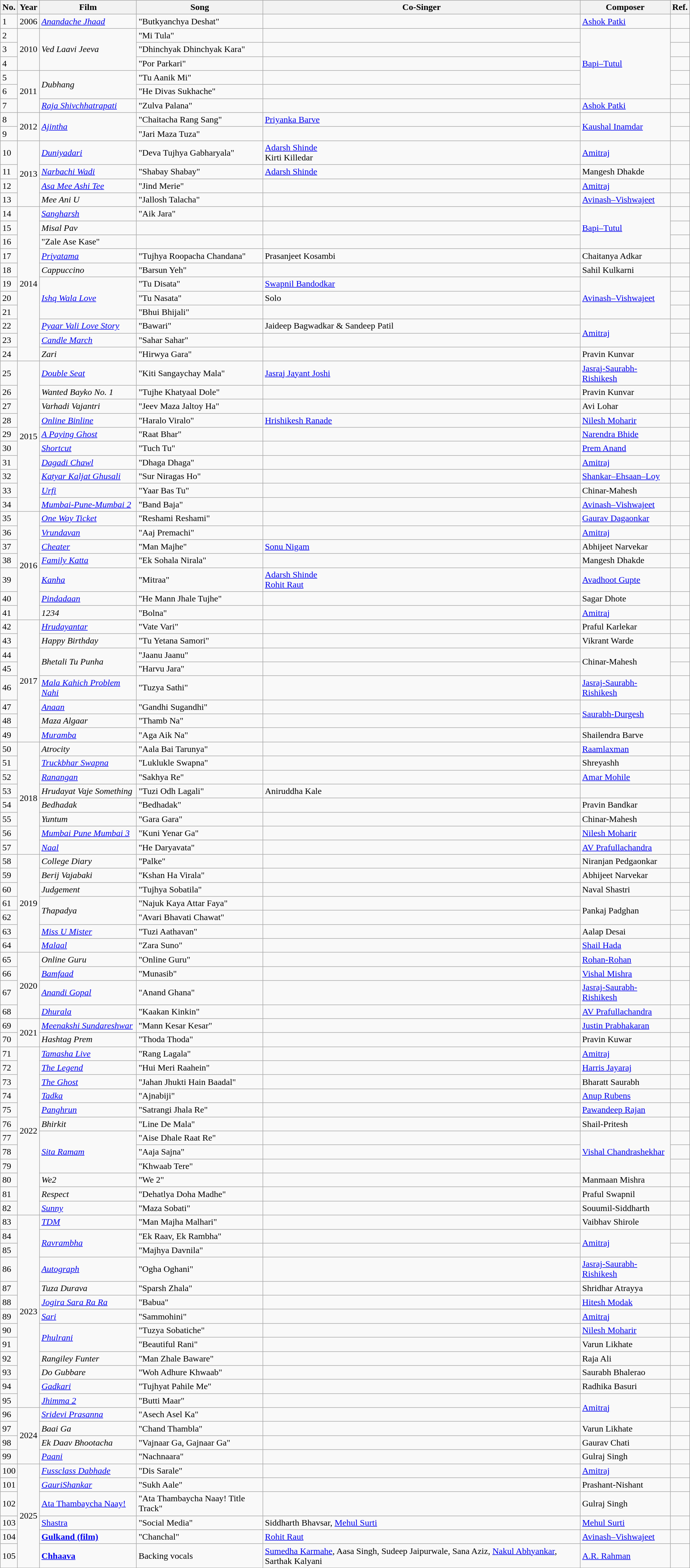<table class="wikitable">
<tr>
<th>No.</th>
<th>Year</th>
<th>Film</th>
<th>Song</th>
<th>Co-Singer</th>
<th>Composer</th>
<th>Ref.</th>
</tr>
<tr>
<td>1</td>
<td>2006</td>
<td><em><a href='#'>Anandache Jhaad</a></em></td>
<td>"Butkyanchya Deshat"</td>
<td></td>
<td><a href='#'>Ashok Patki</a></td>
<td></td>
</tr>
<tr>
<td>2</td>
<td rowspan="3">2010</td>
<td rowspan="3"><em>Ved Laavi Jeeva</em></td>
<td>"Mi Tula"</td>
<td></td>
<td rowspan="5"><a href='#'>Bapi–Tutul</a></td>
<td></td>
</tr>
<tr>
<td>3</td>
<td>"Dhinchyak Dhinchyak Kara"</td>
<td></td>
<td></td>
</tr>
<tr>
<td>4</td>
<td>"Por Parkari"</td>
<td></td>
<td></td>
</tr>
<tr>
<td>5</td>
<td rowspan="3">2011</td>
<td rowspan="2"><em>Dubhang</em></td>
<td>"Tu Aanik Mi"</td>
<td></td>
<td></td>
</tr>
<tr>
<td>6</td>
<td>"He Divas Sukhache"</td>
<td></td>
<td></td>
</tr>
<tr>
<td>7</td>
<td><em><a href='#'>Raja Shivchhatrapati</a></em></td>
<td>"Zulva Palana"</td>
<td></td>
<td><a href='#'>Ashok Patki</a></td>
<td></td>
</tr>
<tr>
<td>8</td>
<td rowspan="2">2012</td>
<td rowspan="2"><em><a href='#'>Ajintha</a></em></td>
<td>"Chaitacha Rang Sang"</td>
<td><a href='#'>Priyanka Barve</a></td>
<td rowspan="2"><a href='#'>Kaushal Inamdar</a></td>
<td></td>
</tr>
<tr>
<td>9</td>
<td>"Jari Maza Tuza"</td>
<td></td>
<td></td>
</tr>
<tr>
<td>10</td>
<td rowspan="4">2013</td>
<td><em><a href='#'>Duniyadari</a></em></td>
<td>"Deva Tujhya Gabharyala"</td>
<td><a href='#'>Adarsh Shinde</a><br>Kirti Killedar</td>
<td><a href='#'>Amitraj</a></td>
<td></td>
</tr>
<tr>
<td>11</td>
<td><em><a href='#'>Narbachi Wadi</a></em></td>
<td>"Shabay Shabay"</td>
<td><a href='#'>Adarsh Shinde</a></td>
<td>Mangesh Dhakde</td>
<td></td>
</tr>
<tr>
<td>12</td>
<td><em><a href='#'>Asa Mee Ashi Tee</a></em></td>
<td>"Jind Merie"</td>
<td></td>
<td><a href='#'>Amitraj</a></td>
<td></td>
</tr>
<tr>
<td>13</td>
<td><em>Mee Ani U</em></td>
<td>"Jallosh Talacha"</td>
<td></td>
<td><a href='#'>Avinash–Vishwajeet</a></td>
<td></td>
</tr>
<tr>
<td>14</td>
<td rowspan="11">2014</td>
<td><em><a href='#'>Sangharsh</a></em></td>
<td>"Aik Jara"</td>
<td></td>
<td rowspan="3"><a href='#'>Bapi–Tutul</a></td>
<td></td>
</tr>
<tr>
<td>15</td>
<td><em>Misal Pav</em></td>
<td></td>
<td></td>
<td></td>
</tr>
<tr>
<td>16</td>
<td>"Zale Ase Kase"</td>
<td></td>
<td></td>
<td></td>
</tr>
<tr>
<td>17</td>
<td><em><a href='#'>Priyatama</a></em></td>
<td>"Tujhya Roopacha Chandana"</td>
<td>Prasanjeet Kosambi</td>
<td>Chaitanya Adkar</td>
<td></td>
</tr>
<tr>
<td>18</td>
<td><em>Cappuccino</em></td>
<td>"Barsun Yeh"</td>
<td></td>
<td>Sahil Kulkarni</td>
<td></td>
</tr>
<tr>
<td>19</td>
<td rowspan="3"><em><a href='#'>Ishq Wala Love</a></em></td>
<td>"Tu Disata"</td>
<td><a href='#'>Swapnil Bandodkar</a></td>
<td rowspan="3"><a href='#'>Avinash–Vishwajeet</a></td>
<td></td>
</tr>
<tr>
<td>20</td>
<td>"Tu Nasata"</td>
<td>Solo</td>
<td></td>
</tr>
<tr>
<td>21</td>
<td>"Bhui Bhijali"</td>
<td></td>
<td></td>
</tr>
<tr>
<td>22</td>
<td><em><a href='#'>Pyaar Vali Love Story</a></em></td>
<td>"Bawari"</td>
<td>Jaideep Bagwadkar & Sandeep Patil</td>
<td rowspan="2"><a href='#'>Amitraj</a></td>
<td></td>
</tr>
<tr>
<td>23</td>
<td><em><a href='#'>Candle March</a></em></td>
<td>"Sahar Sahar"</td>
<td></td>
<td></td>
</tr>
<tr>
<td>24</td>
<td><em>Zari</em></td>
<td>"Hirwya Gara"</td>
<td></td>
<td>Pravin Kunvar</td>
<td></td>
</tr>
<tr>
<td>25</td>
<td rowspan="10">2015</td>
<td><em><a href='#'>Double Seat</a></em></td>
<td>"Kiti Sangaychay Mala"</td>
<td><a href='#'>Jasraj Jayant Joshi</a></td>
<td><a href='#'>Jasraj-Saurabh-Rishikesh</a></td>
<td></td>
</tr>
<tr>
<td>26</td>
<td><em>Wanted Bayko No. 1</em></td>
<td>"Tujhe Khatyaal Dole"</td>
<td></td>
<td>Pravin Kunvar</td>
<td></td>
</tr>
<tr>
<td>27</td>
<td><em>Varhadi Vajantri</em></td>
<td>"Jeev Maza Jaltoy Ha"</td>
<td></td>
<td>Avi Lohar</td>
<td></td>
</tr>
<tr>
<td>28</td>
<td><em><a href='#'>Online Binline</a></em></td>
<td>"Haralo Viralo"</td>
<td><a href='#'>Hrishikesh Ranade</a></td>
<td><a href='#'>Nilesh Moharir</a></td>
<td></td>
</tr>
<tr>
<td>29</td>
<td><em><a href='#'>A Paying Ghost</a></em></td>
<td>"Raat Bhar"</td>
<td></td>
<td><a href='#'>Narendra Bhide</a></td>
<td></td>
</tr>
<tr>
<td>30</td>
<td><em><a href='#'>Shortcut</a></em></td>
<td>"Tuch Tu"</td>
<td></td>
<td><a href='#'>Prem Anand</a></td>
<td></td>
</tr>
<tr>
<td>31</td>
<td><em><a href='#'>Dagadi Chawl</a></em></td>
<td>"Dhaga Dhaga"</td>
<td></td>
<td><a href='#'>Amitraj</a></td>
<td></td>
</tr>
<tr>
<td>32</td>
<td><em><a href='#'>Katyar Kaljat Ghusali</a></em></td>
<td>"Sur Niragas Ho"</td>
<td></td>
<td><a href='#'>Shankar–Ehsaan–Loy</a></td>
<td></td>
</tr>
<tr>
<td>33</td>
<td><em><a href='#'>Urfi</a></em></td>
<td>"Yaar Bas Tu"</td>
<td></td>
<td>Chinar-Mahesh</td>
<td></td>
</tr>
<tr>
<td>34</td>
<td><em><a href='#'>Mumbai-Pune-Mumbai 2</a></em></td>
<td>"Band Baja"</td>
<td></td>
<td><a href='#'>Avinash–Vishwajeet</a></td>
<td></td>
</tr>
<tr>
<td>35</td>
<td rowspan="7">2016</td>
<td><em><a href='#'>One Way Ticket</a></em></td>
<td>"Reshami Reshami"</td>
<td></td>
<td><a href='#'>Gaurav Dagaonkar</a></td>
<td></td>
</tr>
<tr>
<td>36</td>
<td><em><a href='#'>Vrundavan</a></em></td>
<td>"Aaj Premachi"</td>
<td></td>
<td><a href='#'>Amitraj</a></td>
<td></td>
</tr>
<tr>
<td>37</td>
<td><em><a href='#'>Cheater</a></em></td>
<td>"Man Majhe"</td>
<td><a href='#'>Sonu Nigam</a></td>
<td>Abhijeet Narvekar</td>
<td></td>
</tr>
<tr>
<td>38</td>
<td><em><a href='#'>Family Katta</a></em></td>
<td>"Ek Sohala Nirala"</td>
<td></td>
<td>Mangesh Dhakde</td>
<td></td>
</tr>
<tr>
<td>39</td>
<td><em><a href='#'>Kanha</a></em></td>
<td>"Mitraa"</td>
<td><a href='#'>Adarsh Shinde</a><br><a href='#'>Rohit Raut</a></td>
<td><a href='#'>Avadhoot Gupte</a></td>
<td></td>
</tr>
<tr>
<td>40</td>
<td><em><a href='#'>Pindadaan</a></em></td>
<td>"He Mann Jhale Tujhe"</td>
<td></td>
<td>Sagar Dhote</td>
<td></td>
</tr>
<tr>
<td>41</td>
<td><em>1234</em></td>
<td>"Bolna"</td>
<td></td>
<td><a href='#'>Amitraj</a></td>
<td></td>
</tr>
<tr>
<td>42</td>
<td rowspan="8">2017</td>
<td><em><a href='#'>Hrudayantar</a></em></td>
<td>"Vate Vari"</td>
<td></td>
<td>Praful Karlekar</td>
<td></td>
</tr>
<tr>
<td>43</td>
<td><em>Happy Birthday</em></td>
<td>"Tu Yetana Samori"</td>
<td></td>
<td>Vikrant Warde</td>
<td></td>
</tr>
<tr>
<td>44</td>
<td rowspan="2"><em>Bhetali Tu Punha</em></td>
<td>"Jaanu Jaanu"</td>
<td></td>
<td rowspan="2">Chinar-Mahesh</td>
<td></td>
</tr>
<tr>
<td>45</td>
<td>"Harvu Jara"</td>
<td></td>
<td></td>
</tr>
<tr>
<td>46</td>
<td><em><a href='#'>Mala Kahich Problem Nahi</a></em></td>
<td>"Tuzya Sathi"</td>
<td></td>
<td><a href='#'>Jasraj-Saurabh-Rishikesh</a></td>
<td></td>
</tr>
<tr>
<td>47</td>
<td><em><a href='#'>Anaan</a></em></td>
<td>"Gandhi Sugandhi"</td>
<td></td>
<td rowspan="2"><a href='#'>Saurabh-Durgesh</a></td>
<td></td>
</tr>
<tr>
<td>48</td>
<td><em>Maza Algaar</em></td>
<td>"Thamb Na"</td>
<td></td>
<td></td>
</tr>
<tr>
<td>49</td>
<td><em><a href='#'>Muramba</a></em></td>
<td>"Aga Aik Na"</td>
<td></td>
<td>Shailendra Barve</td>
<td></td>
</tr>
<tr>
<td>50</td>
<td rowspan="8">2018</td>
<td><em>Atrocity</em></td>
<td>"Aala Bai Tarunya"</td>
<td></td>
<td><a href='#'>Raamlaxman</a></td>
<td></td>
</tr>
<tr>
<td>51</td>
<td><em><a href='#'>Truckbhar Swapna</a></em></td>
<td>"Luklukle Swapna"</td>
<td></td>
<td>Shreyashh</td>
<td></td>
</tr>
<tr>
<td>52</td>
<td><em><a href='#'>Ranangan</a></em></td>
<td>"Sakhya Re"</td>
<td></td>
<td><a href='#'>Amar Mohile</a></td>
<td></td>
</tr>
<tr>
<td>53</td>
<td><em>Hrudayat Vaje Something</em></td>
<td>"Tuzi Odh Lagali"</td>
<td>Aniruddha Kale</td>
<td></td>
<td></td>
</tr>
<tr>
<td>54</td>
<td><em>Bedhadak</em></td>
<td>"Bedhadak"</td>
<td></td>
<td>Pravin Bandkar</td>
<td></td>
</tr>
<tr>
<td>55</td>
<td><em>Yuntum</em></td>
<td>"Gara Gara"</td>
<td></td>
<td>Chinar-Mahesh</td>
<td></td>
</tr>
<tr>
<td>56</td>
<td><em><a href='#'>Mumbai Pune Mumbai 3</a></em></td>
<td>"Kuni Yenar Ga"</td>
<td></td>
<td><a href='#'>Nilesh Moharir</a></td>
<td></td>
</tr>
<tr>
<td>57</td>
<td><em><a href='#'>Naal</a></em></td>
<td>"He Daryavata"</td>
<td></td>
<td><a href='#'>AV Prafullachandra</a></td>
<td></td>
</tr>
<tr>
<td>58</td>
<td rowspan="7">2019</td>
<td><em>College Diary</em></td>
<td>"Palke"</td>
<td></td>
<td>Niranjan Pedgaonkar</td>
<td></td>
</tr>
<tr>
<td>59</td>
<td><em>Berij Vajabaki</em></td>
<td>"Kshan Ha Virala"</td>
<td></td>
<td>Abhijeet Narvekar</td>
<td></td>
</tr>
<tr>
<td>60</td>
<td><em>Judgement</em></td>
<td>"Tujhya Sobatila"</td>
<td></td>
<td>Naval Shastri</td>
<td></td>
</tr>
<tr>
<td>61</td>
<td rowspan="2"><em>Thapadya</em></td>
<td>"Najuk Kaya Attar Faya"</td>
<td></td>
<td rowspan="2">Pankaj Padghan</td>
<td></td>
</tr>
<tr>
<td>62</td>
<td>"Avari Bhavati Chawat"</td>
<td></td>
<td></td>
</tr>
<tr>
<td>63</td>
<td><em><a href='#'>Miss U Mister</a></em></td>
<td>"Tuzi Aathavan"</td>
<td></td>
<td>Aalap Desai</td>
<td></td>
</tr>
<tr>
<td>64</td>
<td><em><a href='#'>Malaal</a></em></td>
<td>"Zara Suno"</td>
<td></td>
<td><a href='#'>Shail Hada</a></td>
<td></td>
</tr>
<tr>
<td>65</td>
<td rowspan="4">2020</td>
<td><em>Online Guru</em></td>
<td>"Online Guru"</td>
<td></td>
<td><a href='#'>Rohan-Rohan</a></td>
<td></td>
</tr>
<tr>
<td>66</td>
<td><em><a href='#'>Bamfaad</a></em></td>
<td>"Munasib"</td>
<td></td>
<td><a href='#'>Vishal Mishra</a></td>
<td></td>
</tr>
<tr>
<td>67</td>
<td><em><a href='#'>Anandi Gopal</a></em></td>
<td>"Anand Ghana"</td>
<td></td>
<td><a href='#'>Jasraj-Saurabh-Rishikesh</a></td>
<td></td>
</tr>
<tr>
<td>68</td>
<td><em><a href='#'>Dhurala</a></em></td>
<td>"Kaakan Kinkin"</td>
<td></td>
<td><a href='#'>AV Prafullachandra</a></td>
<td></td>
</tr>
<tr>
<td>69</td>
<td rowspan="2">2021</td>
<td><em><a href='#'>Meenakshi Sundareshwar</a></em></td>
<td>"Mann Kesar Kesar"</td>
<td></td>
<td><a href='#'>Justin Prabhakaran</a></td>
<td></td>
</tr>
<tr>
<td>70</td>
<td><em>Hashtag Prem</em></td>
<td>"Thoda Thoda"</td>
<td></td>
<td>Pravin Kuwar</td>
<td></td>
</tr>
<tr>
<td>71</td>
<td rowspan="12">2022</td>
<td><em><a href='#'>Tamasha Live</a></em></td>
<td>"Rang Lagala"</td>
<td></td>
<td><a href='#'>Amitraj</a></td>
<td></td>
</tr>
<tr>
<td>72</td>
<td><em><a href='#'>The Legend</a></em></td>
<td>"Hui Meri Raahein"</td>
<td></td>
<td><a href='#'>Harris Jayaraj</a></td>
<td></td>
</tr>
<tr>
<td>73</td>
<td><em><a href='#'>The Ghost</a></em></td>
<td>"Jahan Jhukti Hain Baadal"</td>
<td></td>
<td>Bharatt Saurabh</td>
<td></td>
</tr>
<tr>
<td>74</td>
<td><em><a href='#'>Tadka</a></em></td>
<td>"Ajnabiji"</td>
<td></td>
<td><a href='#'>Anup Rubens</a></td>
<td></td>
</tr>
<tr>
<td>75</td>
<td><em><a href='#'>Panghrun</a></em></td>
<td>"Satrangi Jhala Re"</td>
<td></td>
<td><a href='#'>Pawandeep Rajan</a></td>
<td></td>
</tr>
<tr>
<td>76</td>
<td><em>Bhirkit</em></td>
<td>"Line De Mala"</td>
<td></td>
<td>Shail-Pritesh</td>
<td></td>
</tr>
<tr>
<td>77</td>
<td rowspan="3"><em><a href='#'>Sita Ramam</a></em></td>
<td>"Aise Dhale Raat Re"</td>
<td></td>
<td rowspan="3"><a href='#'>Vishal Chandrashekhar</a></td>
<td></td>
</tr>
<tr>
<td>78</td>
<td>"Aaja Sajna"</td>
<td></td>
<td></td>
</tr>
<tr>
<td>79</td>
<td>"Khwaab Tere"</td>
<td></td>
<td></td>
</tr>
<tr>
<td>80</td>
<td><em>We2</em></td>
<td>"We 2"</td>
<td></td>
<td>Manmaan Mishra</td>
<td></td>
</tr>
<tr>
<td>81</td>
<td><em>Respect</em></td>
<td>"Dehatlya Doha Madhe"</td>
<td></td>
<td>Praful Swapnil</td>
<td></td>
</tr>
<tr>
<td>82</td>
<td><em><a href='#'>Sunny</a></em></td>
<td>"Maza Sobati"</td>
<td></td>
<td>Souumil-Siddharth</td>
<td></td>
</tr>
<tr>
<td>83</td>
<td rowspan="13">2023</td>
<td><em><a href='#'>TDM</a></em></td>
<td>"Man Majha Malhari"</td>
<td></td>
<td>Vaibhav Shirole</td>
<td></td>
</tr>
<tr>
<td>84</td>
<td rowspan="2"><em><a href='#'>Ravrambha</a></em></td>
<td>"Ek Raav, Ek Rambha"</td>
<td></td>
<td rowspan="2"><a href='#'>Amitraj</a></td>
<td></td>
</tr>
<tr>
<td>85</td>
<td>"Majhya Davnila"</td>
<td></td>
<td></td>
</tr>
<tr>
<td>86</td>
<td><em><a href='#'>Autograph</a></em></td>
<td>"Ogha Oghani"</td>
<td></td>
<td><a href='#'>Jasraj-Saurabh-Rishikesh</a></td>
<td></td>
</tr>
<tr>
<td>87</td>
<td><em>Tuza Durava</em></td>
<td>"Sparsh Zhala"</td>
<td></td>
<td>Shridhar Atrayya</td>
<td></td>
</tr>
<tr>
<td>88</td>
<td><em><a href='#'>Jogira Sara Ra Ra</a></em></td>
<td>"Babua"</td>
<td></td>
<td><a href='#'>Hitesh Modak</a></td>
<td></td>
</tr>
<tr>
<td>89</td>
<td><em><a href='#'>Sari</a></em></td>
<td>"Sammohini"</td>
<td></td>
<td><a href='#'>Amitraj</a></td>
<td></td>
</tr>
<tr>
<td>90</td>
<td rowspan="2"><em><a href='#'>Phulrani</a></em></td>
<td>"Tuzya Sobatiche"</td>
<td></td>
<td><a href='#'>Nilesh Moharir</a></td>
<td></td>
</tr>
<tr>
<td>91</td>
<td>"Beautiful Rani"</td>
<td></td>
<td>Varun Likhate</td>
<td></td>
</tr>
<tr>
<td>92</td>
<td><em>Rangiley Funter</em></td>
<td>"Man Zhale Baware"</td>
<td></td>
<td>Raja Ali</td>
<td></td>
</tr>
<tr>
<td>93</td>
<td><em>Do Gubbare</em></td>
<td>"Woh Adhure Khwaab"</td>
<td></td>
<td>Saurabh Bhalerao</td>
<td></td>
</tr>
<tr>
<td>94</td>
<td><em><a href='#'>Gadkari</a></em></td>
<td>"Tujhyat Pahile Me"</td>
<td></td>
<td>Radhika Basuri</td>
<td></td>
</tr>
<tr>
<td>95</td>
<td><em><a href='#'>Jhimma 2</a></em></td>
<td>"Butti Maar"</td>
<td></td>
<td rowspan="2"><a href='#'>Amitraj</a></td>
<td></td>
</tr>
<tr>
<td>96</td>
<td rowspan="4">2024</td>
<td><em><a href='#'>Sridevi Prasanna</a></em></td>
<td>"Asech Asel Ka"</td>
<td></td>
<td></td>
</tr>
<tr>
<td>97</td>
<td><em>Baai Ga</em></td>
<td>"Chand Thambla"</td>
<td></td>
<td>Varun Likhate</td>
<td></td>
</tr>
<tr>
<td>98</td>
<td><em>Ek Daav Bhootacha</em></td>
<td>"Vajnaar Ga, Gajnaar Ga"</td>
<td></td>
<td>Gaurav Chati</td>
<td></td>
</tr>
<tr>
<td>99</td>
<td><em><a href='#'>Paani</a></em></td>
<td>"Nachnaara"</td>
<td></td>
<td>Gulraj Singh</td>
<td></td>
</tr>
<tr>
<td>100</td>
<td rowspan="6">2025</td>
<td><em><a href='#'>Fussclass Dabhade</a></em></td>
<td>"Dis Sarale"</td>
<td></td>
<td><a href='#'>Amitraj</a></td>
<td></td>
</tr>
<tr>
<td>101</td>
<td><a href='#'><em>GauriShankar</em></a></td>
<td>"Sukh Aale"</td>
<td></td>
<td>Prashant-Nishant</td>
<td></td>
</tr>
<tr>
<td>102</td>
<td><a href='#'>Ata Thambaycha Naay!</a></td>
<td>"Ata Thambaycha Naay! Title Track"</td>
<td></td>
<td>Gulraj Singh</td>
<td></td>
</tr>
<tr>
<td>103</td>
<td><a href='#'>Shastra</a></td>
<td>"Social Media"</td>
<td>Siddharth Bhavsar, <a href='#'>Mehul Surti</a></td>
<td><a href='#'>Mehul Surti</a></td>
<td></td>
</tr>
<tr>
<td>104</td>
<td><strong><a href='#'>Gulkand (film)</a></strong></td>
<td>"Chanchal"</td>
<td><a href='#'>Rohit Raut</a></td>
<td><a href='#'>Avinash–Vishwajeet</a></td>
<td></td>
</tr>
<tr>
<td>105</td>
<td><strong><a href='#'>Chhaava</a></strong></td>
<td>Backing vocals</td>
<td><a href='#'>Sumedha Karmahe</a>, Aasa Singh, Sudeep Jaipurwale, Sana Aziz, <a href='#'>Nakul Abhyankar</a>, Sarthak Kalyani</td>
<td><a href='#'>A.R. Rahman</a></td>
<td></td>
</tr>
</table>
